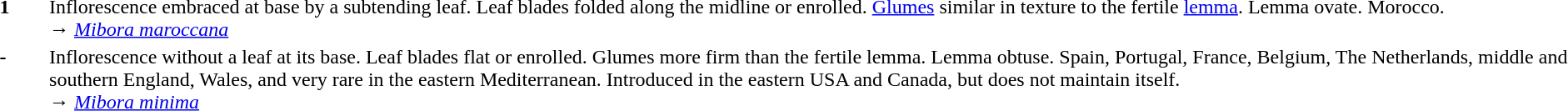<table>
<tr valign="top"  align="left">
<th scope="row" width="3%"><strong>1</strong></th>
<td>Inflorescence embraced at base by a subtending leaf. Leaf blades folded along the midline or enrolled. <a href='#'>Glumes</a> similar in texture to the fertile <a href='#'>lemma</a>. Lemma ovate. Morocco.<br>→ <em><a href='#'>Mibora maroccana</a></em></td>
</tr>
<tr valign="top" align="left">
<th scope="row" width="3%"><strong>-</strong></th>
<td>Inflorescence without a leaf at its base. Leaf blades flat or enrolled. Glumes more firm than the fertile lemma. Lemma obtuse. Spain, Portugal, France, Belgium, The Netherlands, middle and southern England, Wales, and very rare in the eastern Mediterranean. Introduced in the eastern USA and Canada, but does not maintain itself.<br>→ <em><a href='#'>Mibora minima</a></em></td>
</tr>
</table>
